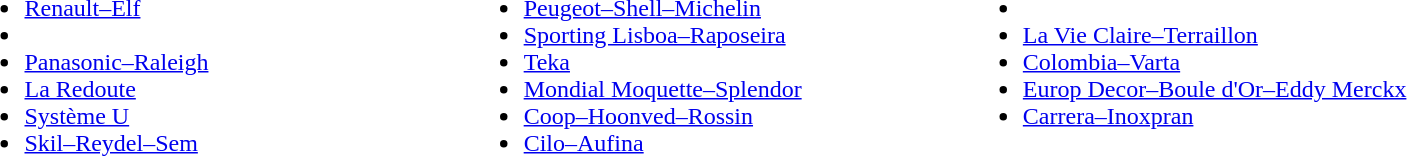<table>
<tr>
<td style="vertical-align:top; width:30%;"><br><ul><li><a href='#'>Renault–Elf</a></li><li></li><li><a href='#'>Panasonic–Raleigh</a></li><li><a href='#'>La Redoute</a></li><li><a href='#'>Système U</a></li><li><a href='#'>Skil–Reydel–Sem</a></li></ul></td>
<td style="vertical-align:top; width:30%;"><br><ul><li><a href='#'>Peugeot–Shell–Michelin</a></li><li><a href='#'>Sporting Lisboa–Raposeira</a></li><li><a href='#'>Teka</a></li><li><a href='#'>Mondial Moquette–Splendor</a></li><li><a href='#'>Coop–Hoonved–Rossin</a></li><li><a href='#'>Cilo–Aufina</a></li></ul></td>
<td style="vertical-align:top; width:30%;"><br><ul><li></li><li><a href='#'>La Vie Claire–Terraillon</a></li><li><a href='#'>Colombia–Varta</a></li><li><a href='#'>Europ Decor–Boule d'Or–Eddy Merckx</a></li><li><a href='#'>Carrera–Inoxpran</a></li></ul></td>
</tr>
</table>
